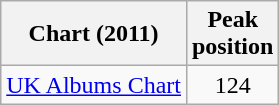<table class="wikitable">
<tr>
<th>Chart (2011)</th>
<th>Peak<br>position</th>
</tr>
<tr>
<td><a href='#'>UK Albums Chart</a></td>
<td style="text-align:center;">124</td>
</tr>
</table>
